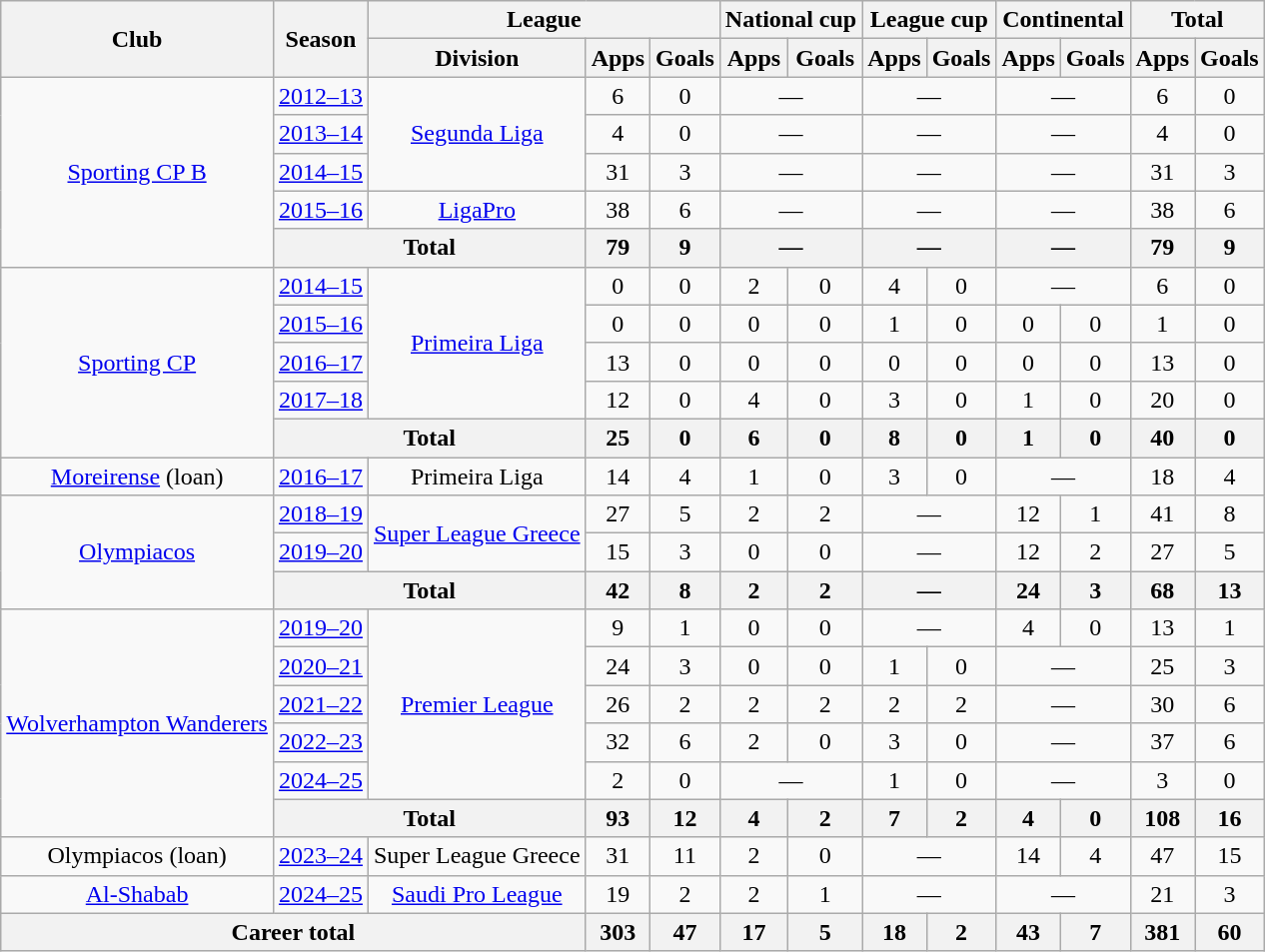<table class="wikitable" style="text-align:center">
<tr>
<th rowspan=2>Club</th>
<th rowspan=2>Season</th>
<th colspan=3>League</th>
<th colspan=2>National cup</th>
<th colspan=2>League cup</th>
<th colspan=2>Continental</th>
<th colspan=2>Total</th>
</tr>
<tr>
<th>Division</th>
<th>Apps</th>
<th>Goals</th>
<th>Apps</th>
<th>Goals</th>
<th>Apps</th>
<th>Goals</th>
<th>Apps</th>
<th>Goals</th>
<th>Apps</th>
<th>Goals</th>
</tr>
<tr>
<td rowspan=5><a href='#'>Sporting CP B</a></td>
<td><a href='#'>2012–13</a></td>
<td rowspan=3><a href='#'>Segunda Liga</a></td>
<td>6</td>
<td>0</td>
<td colspan=2>—</td>
<td colspan=2>—</td>
<td colspan=2>—</td>
<td>6</td>
<td>0</td>
</tr>
<tr>
<td><a href='#'>2013–14</a></td>
<td>4</td>
<td>0</td>
<td colspan=2>—</td>
<td colspan=2>—</td>
<td colspan=2>—</td>
<td>4</td>
<td>0</td>
</tr>
<tr>
<td><a href='#'>2014–15</a></td>
<td>31</td>
<td>3</td>
<td colspan=2>—</td>
<td colspan=2>—</td>
<td colspan=2>—</td>
<td>31</td>
<td>3</td>
</tr>
<tr>
<td><a href='#'>2015–16</a></td>
<td><a href='#'>LigaPro</a></td>
<td>38</td>
<td>6</td>
<td colspan=2>—</td>
<td colspan=2>—</td>
<td colspan=2>—</td>
<td>38</td>
<td>6</td>
</tr>
<tr>
<th colspan=2>Total</th>
<th>79</th>
<th>9</th>
<th colspan=2>—</th>
<th colspan=2>—</th>
<th colspan=2>—</th>
<th>79</th>
<th>9</th>
</tr>
<tr>
<td rowspan=5><a href='#'>Sporting CP</a></td>
<td><a href='#'>2014–15</a></td>
<td rowspan=4><a href='#'>Primeira Liga</a></td>
<td>0</td>
<td>0</td>
<td>2</td>
<td>0</td>
<td>4</td>
<td>0</td>
<td colspan=2>—</td>
<td>6</td>
<td>0</td>
</tr>
<tr>
<td><a href='#'>2015–16</a></td>
<td>0</td>
<td>0</td>
<td>0</td>
<td>0</td>
<td>1</td>
<td>0</td>
<td>0</td>
<td>0</td>
<td>1</td>
<td>0</td>
</tr>
<tr>
<td><a href='#'>2016–17</a></td>
<td>13</td>
<td>0</td>
<td>0</td>
<td>0</td>
<td>0</td>
<td>0</td>
<td>0</td>
<td>0</td>
<td>13</td>
<td>0</td>
</tr>
<tr>
<td><a href='#'>2017–18</a></td>
<td>12</td>
<td>0</td>
<td>4</td>
<td>0</td>
<td>3</td>
<td>0</td>
<td>1</td>
<td>0</td>
<td>20</td>
<td>0</td>
</tr>
<tr>
<th colspan=2>Total</th>
<th>25</th>
<th>0</th>
<th>6</th>
<th>0</th>
<th>8</th>
<th>0</th>
<th>1</th>
<th>0</th>
<th>40</th>
<th>0</th>
</tr>
<tr>
<td><a href='#'>Moreirense</a> (loan)</td>
<td><a href='#'>2016–17</a></td>
<td>Primeira Liga</td>
<td>14</td>
<td>4</td>
<td>1</td>
<td>0</td>
<td>3</td>
<td>0</td>
<td colspan=2>—</td>
<td>18</td>
<td>4</td>
</tr>
<tr>
<td rowspan=3><a href='#'>Olympiacos</a></td>
<td><a href='#'>2018–19</a></td>
<td rowspan=2><a href='#'>Super League Greece</a></td>
<td>27</td>
<td>5</td>
<td>2</td>
<td>2</td>
<td colspan=2>—</td>
<td>12</td>
<td>1</td>
<td>41</td>
<td>8</td>
</tr>
<tr>
<td><a href='#'>2019–20</a></td>
<td>15</td>
<td>3</td>
<td>0</td>
<td>0</td>
<td colspan=2>—</td>
<td>12</td>
<td>2</td>
<td>27</td>
<td>5</td>
</tr>
<tr>
<th colspan=2>Total</th>
<th>42</th>
<th>8</th>
<th>2</th>
<th>2</th>
<th colspan=2>—</th>
<th>24</th>
<th>3</th>
<th>68</th>
<th>13</th>
</tr>
<tr>
<td rowspan=6><a href='#'>Wolverhampton Wanderers</a></td>
<td><a href='#'>2019–20</a></td>
<td rowspan=5><a href='#'>Premier League</a></td>
<td>9</td>
<td>1</td>
<td>0</td>
<td>0</td>
<td colspan=2>—</td>
<td>4</td>
<td>0</td>
<td>13</td>
<td>1</td>
</tr>
<tr>
<td><a href='#'>2020–21</a></td>
<td>24</td>
<td>3</td>
<td>0</td>
<td>0</td>
<td>1</td>
<td>0</td>
<td colspan=2>—</td>
<td>25</td>
<td>3</td>
</tr>
<tr>
<td><a href='#'>2021–22</a></td>
<td>26</td>
<td>2</td>
<td>2</td>
<td>2</td>
<td>2</td>
<td>2</td>
<td colspan=2>—</td>
<td>30</td>
<td>6</td>
</tr>
<tr>
<td><a href='#'>2022–23</a></td>
<td>32</td>
<td>6</td>
<td>2</td>
<td>0</td>
<td>3</td>
<td>0</td>
<td colspan=2>—</td>
<td>37</td>
<td>6</td>
</tr>
<tr>
<td><a href='#'>2024–25</a></td>
<td>2</td>
<td>0</td>
<td colspan=2>—</td>
<td>1</td>
<td>0</td>
<td colspan=2>—</td>
<td>3</td>
<td>0</td>
</tr>
<tr>
<th colspan=2>Total</th>
<th>93</th>
<th>12</th>
<th>4</th>
<th>2</th>
<th>7</th>
<th>2</th>
<th>4</th>
<th>0</th>
<th>108</th>
<th>16</th>
</tr>
<tr>
<td>Olympiacos (loan)</td>
<td><a href='#'>2023–24</a></td>
<td>Super League Greece</td>
<td>31</td>
<td>11</td>
<td>2</td>
<td>0</td>
<td colspan=2>—</td>
<td>14</td>
<td>4</td>
<td>47</td>
<td>15</td>
</tr>
<tr>
<td><a href='#'>Al-Shabab</a></td>
<td><a href='#'>2024–25</a></td>
<td><a href='#'>Saudi Pro League</a></td>
<td>19</td>
<td>2</td>
<td>2</td>
<td>1</td>
<td colspan=2>—</td>
<td colspan=2>—</td>
<td>21</td>
<td>3</td>
</tr>
<tr>
<th colspan=3>Career total</th>
<th>303</th>
<th>47</th>
<th>17</th>
<th>5</th>
<th>18</th>
<th>2</th>
<th>43</th>
<th>7</th>
<th>381</th>
<th>60</th>
</tr>
</table>
